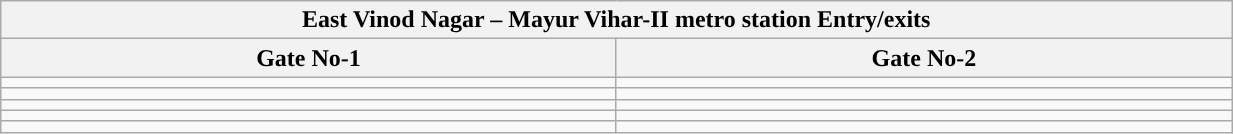<table class="wikitable" style="text-align: center;" width="65%">
<tr>
<th align="center" colspan="5" style="background:#"><span>East Vinod Nagar – Mayur Vihar-II metro station Entry/exits</span></th>
</tr>
<tr>
<th style="width:15%;">Gate No-1</th>
<th style="width:15%;">Gate No-2</th>
</tr>
<tr>
<td></td>
<td></td>
</tr>
<tr>
<td></td>
<td></td>
</tr>
<tr>
<td></td>
<td></td>
</tr>
<tr>
<td></td>
<td></td>
</tr>
<tr>
<td></td>
<td></td>
</tr>
</table>
